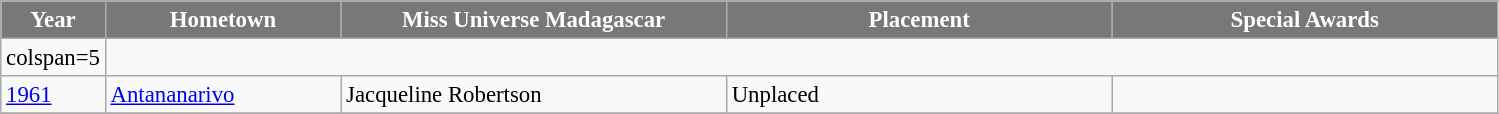<table class="wikitable " style="font-size: 95%;">
<tr>
<th width="30" style="background-color:#787878;color:#FFFFFF;">Year</th>
<th width="150" style="background-color:#787878;color:#FFFFFF;">Hometown</th>
<th width="250" style="background-color:#787878;color:#FFFFFF;">Miss Universe Madagascar</th>
<th width="250" style="background-color:#787878;color:#FFFFFF;">Placement</th>
<th width="250" style="background-color:#787878;color:#FFFFFF;">Special Awards</th>
</tr>
<tr>
<td>colspan=5 </td>
</tr>
<tr>
<td><a href='#'>1961</a></td>
<td><a href='#'>Antananarivo</a></td>
<td>Jacqueline Robertson</td>
<td>Unplaced</td>
<td></td>
</tr>
<tr>
</tr>
</table>
